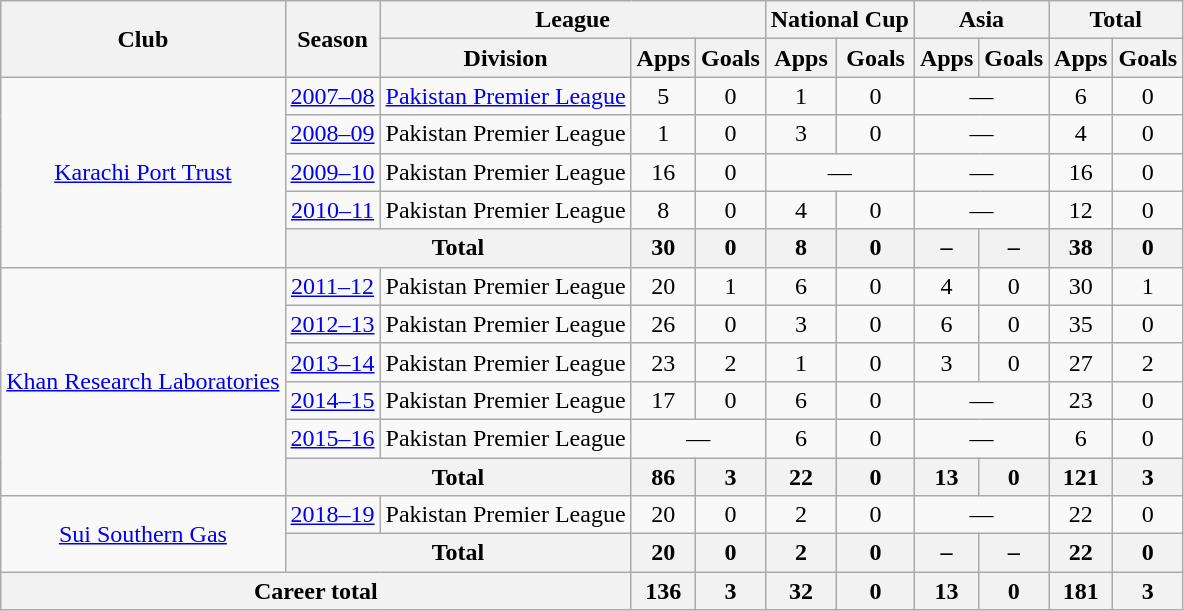<table class="wikitable" style="text-align:center">
<tr>
<th rowspan="2">Club</th>
<th rowspan="2">Season</th>
<th colspan="3">League</th>
<th colspan="2">National Cup</th>
<th colspan="2">Asia</th>
<th colspan="2">Total</th>
</tr>
<tr>
<th>Division</th>
<th>Apps</th>
<th>Goals</th>
<th>Apps</th>
<th>Goals</th>
<th>Apps</th>
<th>Goals</th>
<th>Apps</th>
<th>Goals</th>
</tr>
<tr>
<td rowspan="5"><a href='#'>Karachi Port Trust</a></td>
<td><a href='#'>2007–08</a></td>
<td><a href='#'>Pakistan Premier League</a></td>
<td>5</td>
<td>0</td>
<td>1</td>
<td>0</td>
<td colspan="2">—</td>
<td>6</td>
<td>0</td>
</tr>
<tr>
<td><a href='#'>2008–09</a></td>
<td>Pakistan Premier League</td>
<td>1</td>
<td>0</td>
<td>3</td>
<td>0</td>
<td colspan="2">—</td>
<td>4</td>
<td>0</td>
</tr>
<tr>
<td><a href='#'>2009–10</a></td>
<td>Pakistan Premier League</td>
<td>16</td>
<td>0</td>
<td colspan="2">—</td>
<td colspan="2">—</td>
<td>16</td>
<td>0</td>
</tr>
<tr>
<td><a href='#'>2010–11</a></td>
<td>Pakistan Premier League</td>
<td>8</td>
<td>0</td>
<td>4</td>
<td>0</td>
<td colspan="2">—</td>
<td>12</td>
<td>0</td>
</tr>
<tr>
<th colspan="2">Total</th>
<th>30</th>
<th>0</th>
<th>8</th>
<th>0</th>
<th>–</th>
<th>–</th>
<th>38</th>
<th>0</th>
</tr>
<tr>
<td rowspan="6"><a href='#'>Khan Research Laboratories</a></td>
<td><a href='#'>2011–12</a></td>
<td>Pakistan Premier League</td>
<td>20</td>
<td>1</td>
<td>6</td>
<td>0</td>
<td>4</td>
<td>0</td>
<td>30</td>
<td>1</td>
</tr>
<tr>
<td><a href='#'>2012–13</a></td>
<td>Pakistan Premier League</td>
<td>26</td>
<td>0</td>
<td>3</td>
<td>0</td>
<td>6</td>
<td>0</td>
<td>35</td>
<td>0</td>
</tr>
<tr>
<td><a href='#'>2013–14</a></td>
<td>Pakistan Premier League</td>
<td>23</td>
<td>2</td>
<td>1</td>
<td>0</td>
<td>3</td>
<td>0</td>
<td>27</td>
<td>2</td>
</tr>
<tr>
<td><a href='#'>2014–15</a></td>
<td>Pakistan Premier League</td>
<td>17</td>
<td>0</td>
<td>6</td>
<td>0</td>
<td colspan="2">—</td>
<td>23</td>
<td>0</td>
</tr>
<tr>
<td><a href='#'>2015–16</a></td>
<td>Pakistan Premier League</td>
<td colspan="2">—</td>
<td>6</td>
<td>0</td>
<td colspan="2">—</td>
<td>6</td>
<td>0</td>
</tr>
<tr>
<th colspan="2">Total</th>
<th>86</th>
<th>3</th>
<th>22</th>
<th>0</th>
<th>13</th>
<th>0</th>
<th>121</th>
<th>3</th>
</tr>
<tr>
<td rowspan="2"><a href='#'>Sui Southern Gas</a></td>
<td><a href='#'>2018–19</a></td>
<td>Pakistan Premier League</td>
<td>20</td>
<td>0</td>
<td>2</td>
<td>0</td>
<td colspan="2">—</td>
<td>22</td>
<td>0</td>
</tr>
<tr>
<th colspan="2">Total</th>
<th>20</th>
<th>0</th>
<th>2</th>
<th>0</th>
<th>–</th>
<th>–</th>
<th>22</th>
<th>0</th>
</tr>
<tr>
<th colspan="3">Career total</th>
<th>136</th>
<th>3</th>
<th>32</th>
<th>0</th>
<th>13</th>
<th>0</th>
<th>181</th>
<th>3</th>
</tr>
</table>
